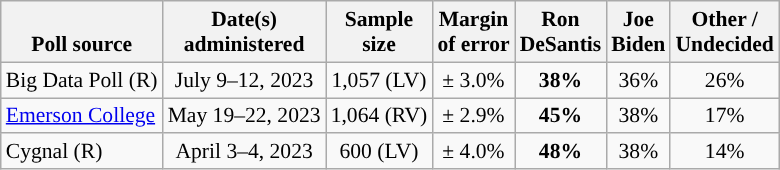<table class="wikitable sortable mw-datatable" style="font-size:90%;text-align:center;line-height:17px">
<tr valign=bottom>
<th>Poll source</th>
<th>Date(s)<br>administered</th>
<th>Sample<br>size</th>
<th>Margin<br>of error</th>
<th class="unsortable">Ron<br>DeSantis<br></th>
<th class="unsortable">Joe<br>Biden<br></th>
<th class="unsortable">Other /<br>Undecided</th>
</tr>
<tr>
<td style="text-align:left;">Big Data Poll (R)</td>
<td>July 9–12, 2023</td>
<td>1,057 (LV)</td>
<td>± 3.0%</td>
<td style="background-color:"><strong>38%</strong></td>
<td>36%</td>
<td>26%</td>
</tr>
<tr>
<td style="text-align:left;"><a href='#'>Emerson College</a></td>
<td>May 19–22, 2023</td>
<td>1,064 (RV)</td>
<td>± 2.9%</td>
<td style="background-color:"><strong>45%</strong></td>
<td>38%</td>
<td>17%</td>
</tr>
<tr>
<td style="text-align:left;">Cygnal (R)</td>
<td data-sort-value=2023-04-03>April 3–4, 2023</td>
<td>600 (LV)</td>
<td>± 4.0%</td>
<td style="background-color:"><strong>48%</strong></td>
<td>38%</td>
<td>14%</td>
</tr>
</table>
